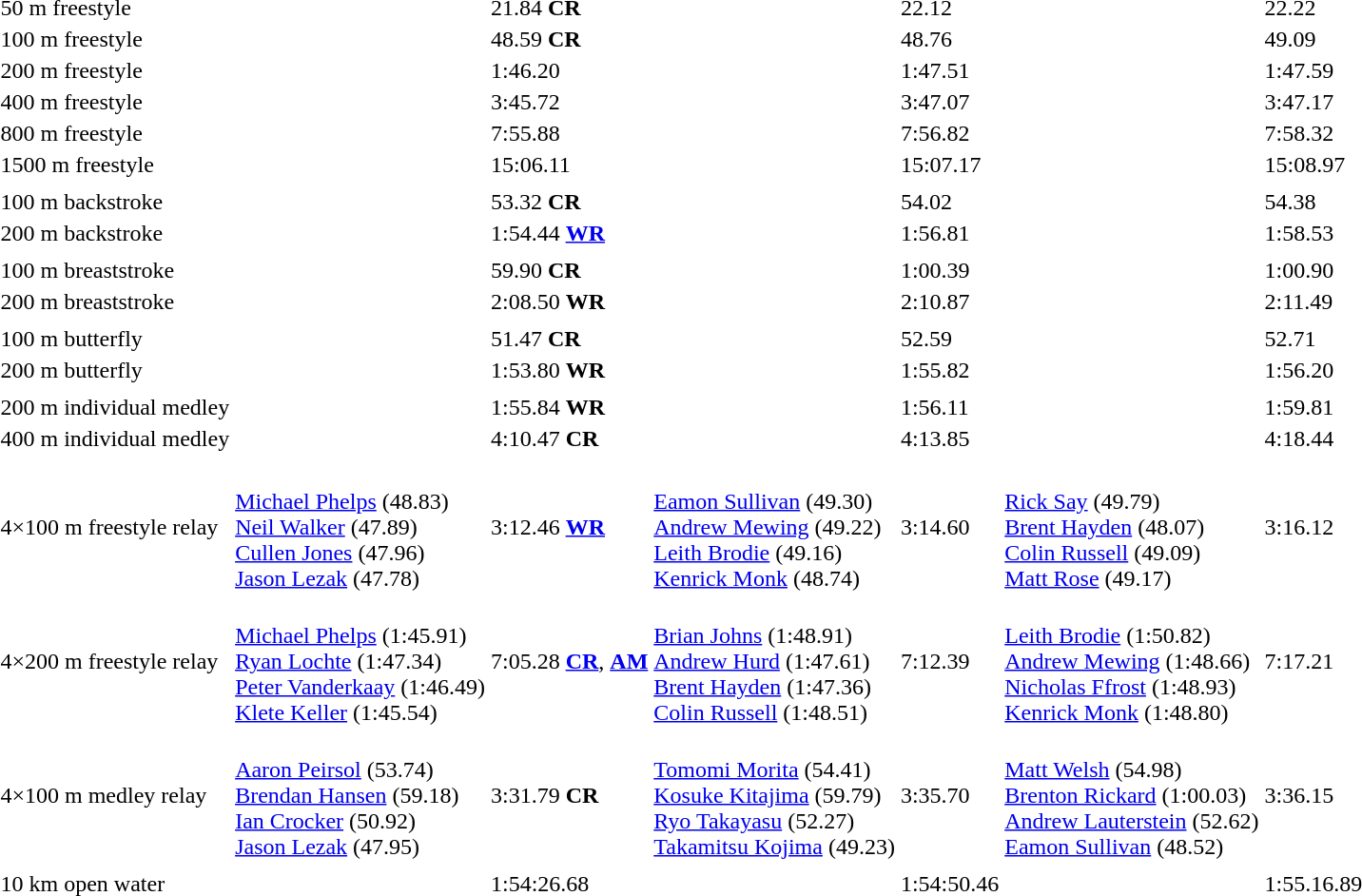<table>
<tr>
<td>50 m freestyle <br></td>
<td></td>
<td>21.84 <strong>CR</strong></td>
<td></td>
<td>22.12</td>
<td></td>
<td>22.22</td>
</tr>
<tr>
<td>100 m freestyle <br></td>
<td></td>
<td>48.59 <strong>CR</strong></td>
<td></td>
<td>48.76</td>
<td><br></td>
<td>49.09</td>
</tr>
<tr>
<td>200 m freestyle <br></td>
<td></td>
<td>1:46.20</td>
<td></td>
<td>1:47.51</td>
<td></td>
<td>1:47.59</td>
</tr>
<tr>
<td>400 m freestyle <br></td>
<td></td>
<td>3:45.72</td>
<td></td>
<td>3:47.07</td>
<td></td>
<td>3:47.17</td>
</tr>
<tr>
<td>800 m freestyle <br></td>
<td></td>
<td>7:55.88</td>
<td></td>
<td>7:56.82</td>
<td></td>
<td>7:58.32</td>
</tr>
<tr>
<td>1500 m freestyle <br></td>
<td></td>
<td>15:06.11</td>
<td></td>
<td>15:07.17</td>
<td></td>
<td>15:08.97</td>
</tr>
<tr>
<td></td>
<td></td>
<td></td>
<td></td>
<td></td>
<td></td>
<td></td>
</tr>
<tr>
<td>100 m backstroke <br></td>
<td></td>
<td>53.32 <strong>CR</strong></td>
<td></td>
<td>54.02</td>
<td></td>
<td>54.38</td>
</tr>
<tr>
<td>200 m backstroke <br></td>
<td></td>
<td>1:54.44  <strong><a href='#'>WR</a></strong></td>
<td></td>
<td>1:56.81</td>
<td></td>
<td>1:58.53</td>
</tr>
<tr>
<td></td>
<td></td>
<td></td>
<td></td>
<td></td>
<td></td>
<td></td>
</tr>
<tr>
<td>100 m breaststroke <br></td>
<td></td>
<td>59.90 <strong>CR</strong></td>
<td></td>
<td>1:00.39</td>
<td></td>
<td>1:00.90</td>
</tr>
<tr>
<td>200 m breaststroke <br></td>
<td></td>
<td>2:08.50 <strong>WR</strong></td>
<td></td>
<td>2:10.87</td>
<td></td>
<td>2:11.49</td>
</tr>
<tr>
<td></td>
<td></td>
<td></td>
<td></td>
<td></td>
<td></td>
<td></td>
</tr>
<tr>
<td>100 m butterfly <br></td>
<td></td>
<td>51.47 <strong>CR</strong></td>
<td></td>
<td>52.59</td>
<td></td>
<td>52.71</td>
</tr>
<tr>
<td>200 m butterfly <br></td>
<td></td>
<td>1:53.80 <strong>WR</strong></td>
<td></td>
<td>1:55.82</td>
<td></td>
<td>1:56.20</td>
</tr>
<tr>
<td></td>
<td></td>
<td></td>
<td></td>
<td></td>
<td></td>
<td></td>
</tr>
<tr>
<td>200 m individual medley <br></td>
<td></td>
<td>1:55.84 <strong>WR</strong></td>
<td></td>
<td>1:56.11</td>
<td></td>
<td>1:59.81</td>
</tr>
<tr>
<td>400 m individual medley <br></td>
<td></td>
<td>4:10.47 <strong>CR</strong></td>
<td></td>
<td>4:13.85</td>
<td></td>
<td>4:18.44</td>
</tr>
<tr>
<td></td>
<td></td>
<td></td>
<td></td>
<td></td>
<td></td>
<td></td>
</tr>
<tr>
<td>4×100 m freestyle relay <br></td>
<td><br><a href='#'>Michael Phelps</a> (48.83)<br><a href='#'>Neil Walker</a> (47.89)<br><a href='#'>Cullen Jones</a> (47.96)<br><a href='#'>Jason Lezak</a> (47.78)</td>
<td>3:12.46  <strong><a href='#'>WR</a></strong></td>
<td><br><a href='#'>Eamon Sullivan</a> (49.30)<br><a href='#'>Andrew Mewing</a> (49.22)<br><a href='#'>Leith Brodie</a> (49.16)<br><a href='#'>Kenrick Monk</a> (48.74)</td>
<td>3:14.60</td>
<td><br><a href='#'>Rick Say</a> (49.79)<br><a href='#'>Brent Hayden</a> (48.07)<br><a href='#'>Colin Russell</a> (49.09)<br><a href='#'>Matt Rose</a> (49.17)</td>
<td>3:16.12</td>
</tr>
<tr>
<td>4×200 m freestyle relay <br></td>
<td><br><a href='#'>Michael Phelps</a> (1:45.91)<br><a href='#'>Ryan Lochte</a> (1:47.34)<br><a href='#'>Peter Vanderkaay</a> (1:46.49)<br><a href='#'>Klete Keller</a> (1:45.54)</td>
<td>7:05.28 <strong><a href='#'>CR</a></strong>,  <strong><a href='#'>AM</a></strong></td>
<td><br><a href='#'>Brian Johns</a> (1:48.91)<br><a href='#'>Andrew Hurd</a> (1:47.61)<br><a href='#'>Brent Hayden</a> (1:47.36)<br><a href='#'>Colin Russell</a> (1:48.51)</td>
<td>7:12.39</td>
<td><br><a href='#'>Leith Brodie</a> (1:50.82)<br><a href='#'>Andrew Mewing</a> (1:48.66)<br><a href='#'>Nicholas Ffrost</a> (1:48.93)<br><a href='#'>Kenrick Monk</a> (1:48.80)</td>
<td>7:17.21</td>
</tr>
<tr>
<td>4×100 m medley relay <br></td>
<td><br><a href='#'>Aaron Peirsol</a> (53.74)<br><a href='#'>Brendan Hansen</a> (59.18)<br><a href='#'>Ian Crocker</a> (50.92)<br><a href='#'>Jason Lezak</a> (47.95)</td>
<td>3:31.79 <strong>CR</strong></td>
<td><br><a href='#'>Tomomi Morita</a> (54.41)<br><a href='#'>Kosuke Kitajima</a> (59.79)<br><a href='#'>Ryo Takayasu</a> (52.27)<br><a href='#'>Takamitsu Kojima</a> (49.23)</td>
<td>3:35.70</td>
<td><br><a href='#'>Matt Welsh</a> (54.98)<br><a href='#'>Brenton Rickard</a> (1:00.03)<br><a href='#'>Andrew Lauterstein</a> (52.62)<br><a href='#'>Eamon Sullivan</a> (48.52)</td>
<td>3:36.15</td>
</tr>
<tr>
<td></td>
<td></td>
<td></td>
<td></td>
<td></td>
<td></td>
<td></td>
</tr>
<tr>
<td>10 km open water <br></td>
<td></td>
<td>1:54:26.68</td>
<td></td>
<td>1:54:50.46</td>
<td></td>
<td>1:55.16.89</td>
</tr>
</table>
